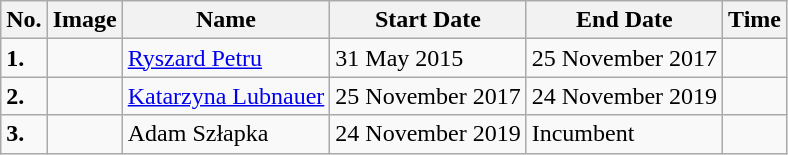<table class=wikitable>
<tr>
<th>No.</th>
<th>Image</th>
<th>Name</th>
<th>Start Date</th>
<th>End Date</th>
<th>Time</th>
</tr>
<tr>
<td><strong>1.</strong></td>
<td></td>
<td><a href='#'>Ryszard Petru</a></td>
<td>31 May 2015</td>
<td>25 November 2017</td>
<td></td>
</tr>
<tr>
<td><strong>2.</strong></td>
<td></td>
<td><a href='#'>Katarzyna Lubnauer</a></td>
<td>25 November 2017</td>
<td>24 November 2019</td>
<td></td>
</tr>
<tr>
<td><strong>3.</strong></td>
<td></td>
<td>Adam Szłapka</td>
<td>24 November 2019</td>
<td>Incumbent</td>
<td></td>
</tr>
</table>
